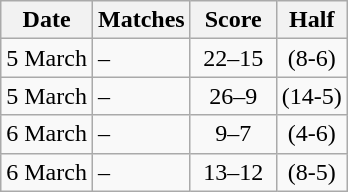<table class="wikitable" style="text-align:center;">
<tr>
<th>Date</th>
<th>Matches</th>
<th width="50px">Score</th>
<th>Half</th>
</tr>
<tr>
<td>5 March</td>
<td align="left"> – </td>
<td>22–15</td>
<td>(8-6)</td>
</tr>
<tr>
<td>5 March</td>
<td align="left"> – </td>
<td>26–9</td>
<td>(14-5)</td>
</tr>
<tr>
<td>6 March</td>
<td align="left"> – </td>
<td>9–7</td>
<td>(4-6)</td>
</tr>
<tr>
<td>6 March</td>
<td align="left"> – </td>
<td>13–12</td>
<td>(8-5)</td>
</tr>
</table>
